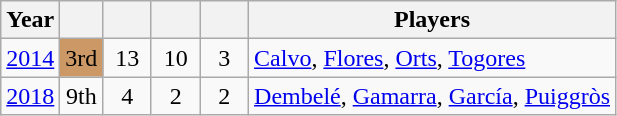<table class="wikitable" style="text-align: center;">
<tr>
<th>Year</th>
<th></th>
<th width=25px></th>
<th width=25px></th>
<th width=25px></th>
<th>Players</th>
</tr>
<tr>
<td> <a href='#'>2014</a></td>
<td bgcolor=cc9966>3rd</td>
<td>13</td>
<td>10</td>
<td>3</td>
<td align=left><a href='#'>Calvo</a>, <a href='#'>Flores</a>, <a href='#'>Orts</a>, <a href='#'>Togores</a></td>
</tr>
<tr>
<td> <a href='#'>2018</a></td>
<td>9th</td>
<td>4</td>
<td>2</td>
<td>2</td>
<td align=left><a href='#'>Dembelé</a>, <a href='#'>Gamarra</a>, <a href='#'>García</a>, <a href='#'>Puiggròs</a></td>
</tr>
</table>
